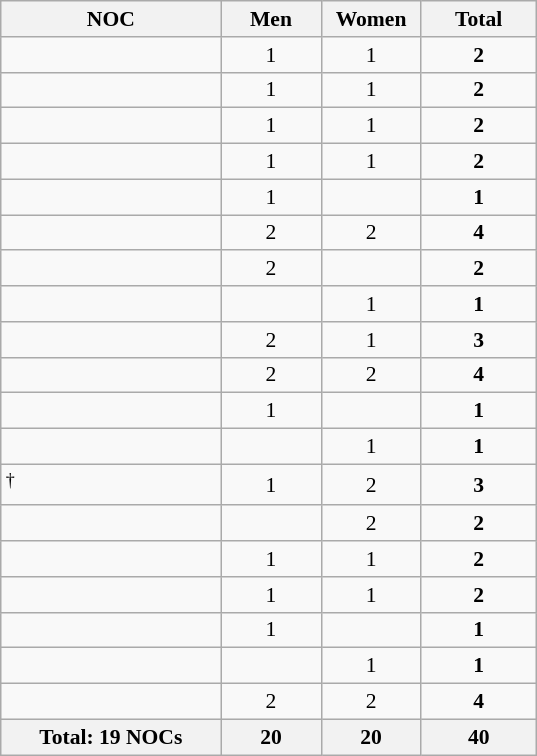<table class="wikitable" style="text-align:center; font-size:90%">
<tr>
<th width=140 align="left">NOC</th>
<th width=60>Men</th>
<th width=60>Women</th>
<th width=70>Total</th>
</tr>
<tr>
<td align=left></td>
<td>1</td>
<td>1</td>
<td><strong>2</strong></td>
</tr>
<tr>
<td align=left></td>
<td>1</td>
<td>1</td>
<td><strong>2</strong></td>
</tr>
<tr>
<td align=left></td>
<td>1</td>
<td>1</td>
<td><strong>2</strong></td>
</tr>
<tr>
<td align=left></td>
<td>1</td>
<td>1</td>
<td><strong>2</strong></td>
</tr>
<tr>
<td align=left></td>
<td>1</td>
<td></td>
<td><strong>1</strong></td>
</tr>
<tr>
<td align=left></td>
<td>2</td>
<td>2</td>
<td><strong>4</strong></td>
</tr>
<tr>
<td align=left></td>
<td>2</td>
<td></td>
<td><strong>2</strong></td>
</tr>
<tr>
<td align=left></td>
<td></td>
<td>1</td>
<td><strong>1</strong></td>
</tr>
<tr>
<td align=left></td>
<td>2</td>
<td>1</td>
<td><strong>3</strong></td>
</tr>
<tr>
<td align=left></td>
<td>2</td>
<td>2</td>
<td><strong>4</strong></td>
</tr>
<tr>
<td align=left></td>
<td>1</td>
<td></td>
<td><strong>1</strong></td>
</tr>
<tr>
<td align=left></td>
<td></td>
<td>1</td>
<td><strong>1</strong></td>
</tr>
<tr>
<td align=left><sup>†</sup></td>
<td>1</td>
<td>2</td>
<td><strong>3</strong></td>
</tr>
<tr>
<td align=left></td>
<td></td>
<td>2</td>
<td><strong>2</strong></td>
</tr>
<tr>
<td align=left></td>
<td>1</td>
<td>1</td>
<td><strong>2</strong></td>
</tr>
<tr>
<td align=left></td>
<td>1</td>
<td>1</td>
<td><strong>2</strong></td>
</tr>
<tr>
<td align=left></td>
<td>1</td>
<td></td>
<td><strong>1</strong></td>
</tr>
<tr>
<td align=left></td>
<td></td>
<td>1</td>
<td><strong>1</strong></td>
</tr>
<tr>
<td align=left></td>
<td>2</td>
<td>2</td>
<td><strong>4</strong></td>
</tr>
<tr>
<th>Total: 19 NOCs</th>
<th>20</th>
<th>20</th>
<th>40</th>
</tr>
</table>
